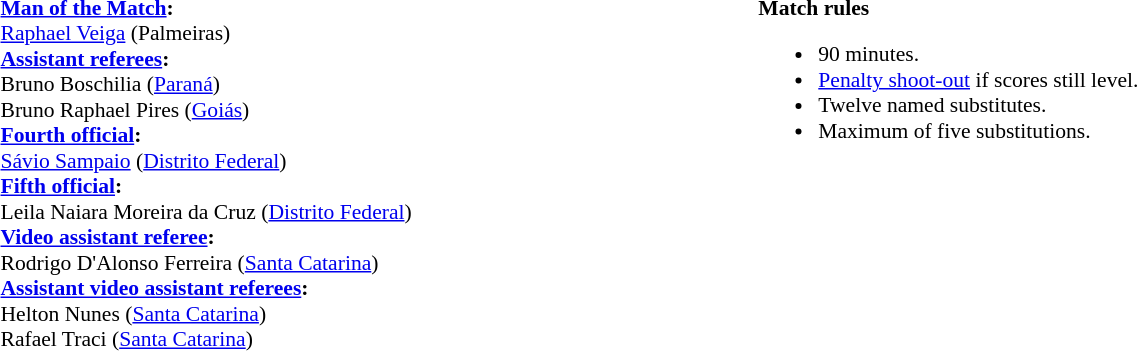<table width=100% style="font-size: 90%">
<tr>
<td><br><strong><a href='#'>Man of the Match</a>:</strong>
<br> <a href='#'>Raphael Veiga</a> (Palmeiras)
<br>
<strong><a href='#'>Assistant referees</a>:</strong>
<br>Bruno Boschilia (<a href='#'>Paraná</a>)
<br>Bruno Raphael Pires (<a href='#'>Goiás</a>)
<br><strong><a href='#'>Fourth official</a>:</strong>
<br><a href='#'>Sávio Sampaio</a> (<a href='#'>Distrito Federal</a>)
<br><strong><a href='#'>Fifth official</a>:</strong>
<br>Leila Naiara Moreira da Cruz (<a href='#'>Distrito Federal</a>)
<br><strong><a href='#'>Video assistant referee</a>:</strong>
<br>Rodrigo D'Alonso Ferreira (<a href='#'>Santa Catarina</a>)
<br><strong><a href='#'>Assistant video assistant referees</a>:</strong>
<br>Helton Nunes (<a href='#'>Santa Catarina</a>)
<br>Rafael Traci (<a href='#'>Santa Catarina</a>)</td>
<td style="width:60%; vertical-align:top"><br><strong>Match rules</strong><ul><li>90 minutes.</li><li><a href='#'>Penalty shoot-out</a> if scores still level.</li><li>Twelve named substitutes.</li><li>Maximum of five substitutions.</li></ul></td>
</tr>
</table>
